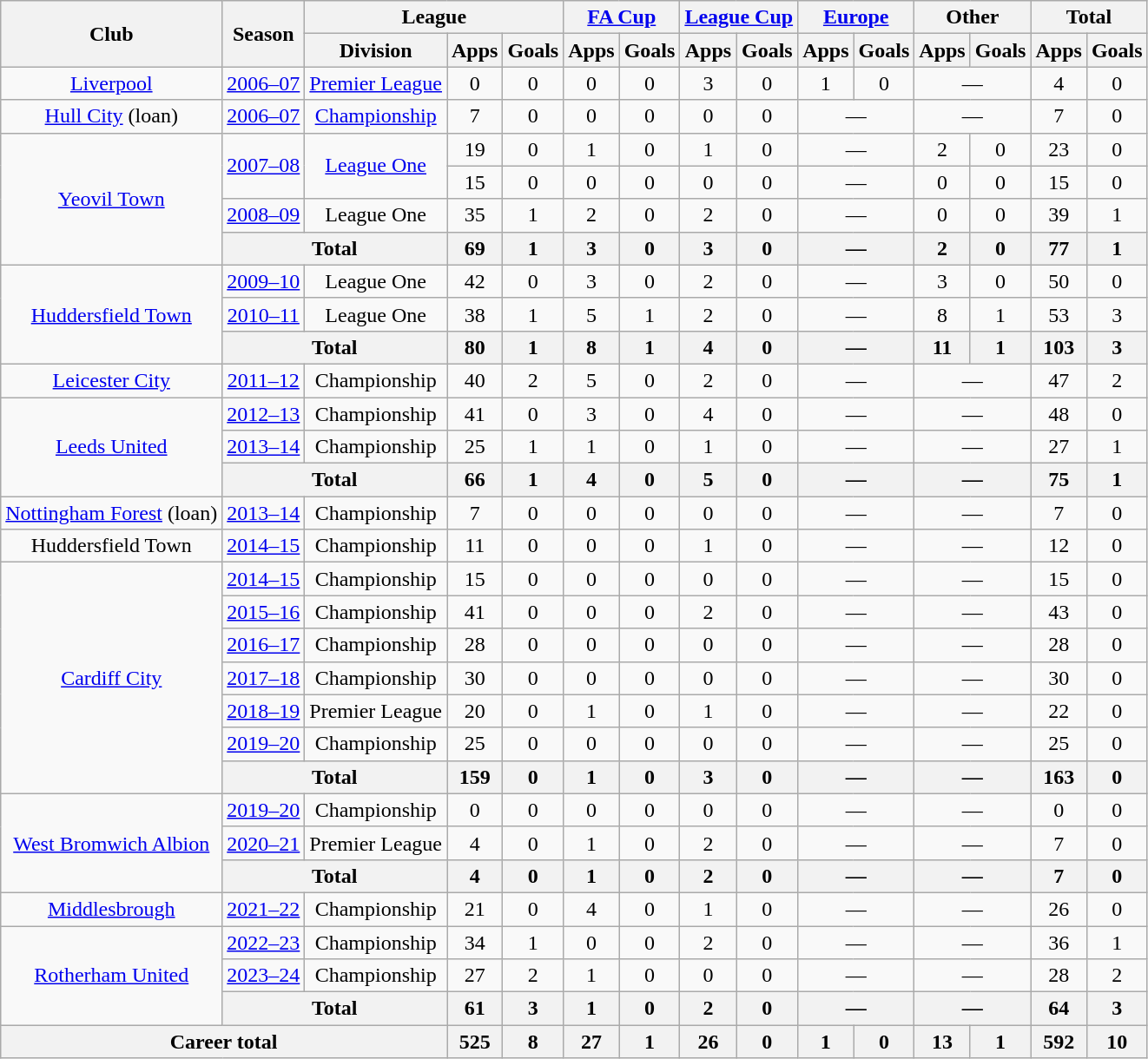<table class="wikitable" style="text-align:center">
<tr>
<th rowspan=2>Club</th>
<th rowspan=2>Season</th>
<th colspan=3>League</th>
<th colspan=2><a href='#'>FA Cup</a></th>
<th colspan=2><a href='#'>League Cup</a></th>
<th colspan=2><a href='#'>Europe</a></th>
<th colspan=2>Other</th>
<th colspan=2>Total</th>
</tr>
<tr>
<th>Division</th>
<th>Apps</th>
<th>Goals</th>
<th>Apps</th>
<th>Goals</th>
<th>Apps</th>
<th>Goals</th>
<th>Apps</th>
<th>Goals</th>
<th>Apps</th>
<th>Goals</th>
<th>Apps</th>
<th>Goals</th>
</tr>
<tr>
<td><a href='#'>Liverpool</a></td>
<td><a href='#'>2006–07</a></td>
<td><a href='#'>Premier League</a></td>
<td>0</td>
<td>0</td>
<td>0</td>
<td>0</td>
<td>3</td>
<td>0</td>
<td>1</td>
<td>0</td>
<td colspan=2>—</td>
<td>4</td>
<td>0</td>
</tr>
<tr>
<td><a href='#'>Hull City</a> (loan)</td>
<td><a href='#'>2006–07</a></td>
<td><a href='#'>Championship</a></td>
<td>7</td>
<td>0</td>
<td>0</td>
<td>0</td>
<td>0</td>
<td>0</td>
<td colspan=2>—</td>
<td colspan=2>—</td>
<td>7</td>
<td>0</td>
</tr>
<tr>
<td rowspan=4><a href='#'>Yeovil Town</a></td>
<td rowspan=2><a href='#'>2007–08</a></td>
<td rowspan=2><a href='#'>League One</a></td>
<td>19</td>
<td>0</td>
<td>1</td>
<td>0</td>
<td>1</td>
<td>0</td>
<td colspan=2>—</td>
<td>2</td>
<td>0</td>
<td>23</td>
<td>0</td>
</tr>
<tr>
<td>15</td>
<td>0</td>
<td>0</td>
<td>0</td>
<td>0</td>
<td>0</td>
<td colspan=2>—</td>
<td>0</td>
<td>0</td>
<td>15</td>
<td>0</td>
</tr>
<tr>
<td><a href='#'>2008–09</a></td>
<td>League One</td>
<td>35</td>
<td>1</td>
<td>2</td>
<td>0</td>
<td>2</td>
<td>0</td>
<td colspan=2>—</td>
<td>0</td>
<td>0</td>
<td>39</td>
<td>1</td>
</tr>
<tr>
<th colspan=2>Total</th>
<th>69</th>
<th>1</th>
<th>3</th>
<th>0</th>
<th>3</th>
<th>0</th>
<th colspan=2>—</th>
<th>2</th>
<th>0</th>
<th>77</th>
<th>1</th>
</tr>
<tr>
<td rowspan=3><a href='#'>Huddersfield Town</a></td>
<td><a href='#'>2009–10</a></td>
<td>League One</td>
<td>42</td>
<td>0</td>
<td>3</td>
<td>0</td>
<td>2</td>
<td>0</td>
<td colspan=2>—</td>
<td>3</td>
<td>0</td>
<td>50</td>
<td>0</td>
</tr>
<tr>
<td><a href='#'>2010–11</a></td>
<td>League One</td>
<td>38</td>
<td>1</td>
<td>5</td>
<td>1</td>
<td>2</td>
<td>0</td>
<td colspan=2>—</td>
<td>8</td>
<td>1</td>
<td>53</td>
<td>3</td>
</tr>
<tr>
<th colspan=2>Total</th>
<th>80</th>
<th>1</th>
<th>8</th>
<th>1</th>
<th>4</th>
<th>0</th>
<th colspan=2>—</th>
<th>11</th>
<th>1</th>
<th>103</th>
<th>3</th>
</tr>
<tr>
<td><a href='#'>Leicester City</a></td>
<td><a href='#'>2011–12</a></td>
<td>Championship</td>
<td>40</td>
<td>2</td>
<td>5</td>
<td>0</td>
<td>2</td>
<td>0</td>
<td colspan=2>—</td>
<td colspan=2>—</td>
<td>47</td>
<td>2</td>
</tr>
<tr>
<td rowspan=3><a href='#'>Leeds United</a></td>
<td><a href='#'>2012–13</a></td>
<td>Championship</td>
<td>41</td>
<td>0</td>
<td>3</td>
<td>0</td>
<td>4</td>
<td>0</td>
<td colspan=2>—</td>
<td colspan=2>—</td>
<td>48</td>
<td>0</td>
</tr>
<tr>
<td><a href='#'>2013–14</a></td>
<td>Championship</td>
<td>25</td>
<td>1</td>
<td>1</td>
<td>0</td>
<td>1</td>
<td>0</td>
<td colspan=2>—</td>
<td colspan=2>—</td>
<td>27</td>
<td>1</td>
</tr>
<tr>
<th colspan=2>Total</th>
<th>66</th>
<th>1</th>
<th>4</th>
<th>0</th>
<th>5</th>
<th>0</th>
<th colspan=2>—</th>
<th colspan=2>—</th>
<th>75</th>
<th>1</th>
</tr>
<tr>
<td><a href='#'>Nottingham Forest</a> (loan)</td>
<td><a href='#'>2013–14</a></td>
<td>Championship</td>
<td>7</td>
<td>0</td>
<td>0</td>
<td>0</td>
<td>0</td>
<td>0</td>
<td colspan=2>—</td>
<td colspan=2>—</td>
<td>7</td>
<td>0</td>
</tr>
<tr>
<td>Huddersfield Town</td>
<td><a href='#'>2014–15</a></td>
<td>Championship</td>
<td>11</td>
<td>0</td>
<td>0</td>
<td>0</td>
<td>1</td>
<td>0</td>
<td colspan=2>—</td>
<td colspan=2>—</td>
<td>12</td>
<td>0</td>
</tr>
<tr>
<td rowspan=7><a href='#'>Cardiff City</a></td>
<td><a href='#'>2014–15</a></td>
<td>Championship</td>
<td>15</td>
<td>0</td>
<td>0</td>
<td>0</td>
<td>0</td>
<td>0</td>
<td colspan=2>—</td>
<td colspan=2>—</td>
<td>15</td>
<td>0</td>
</tr>
<tr>
<td><a href='#'>2015–16</a></td>
<td>Championship</td>
<td>41</td>
<td>0</td>
<td>0</td>
<td>0</td>
<td>2</td>
<td>0</td>
<td colspan=2>—</td>
<td colspan=2>—</td>
<td>43</td>
<td>0</td>
</tr>
<tr>
<td><a href='#'>2016–17</a></td>
<td>Championship</td>
<td>28</td>
<td>0</td>
<td>0</td>
<td>0</td>
<td>0</td>
<td>0</td>
<td colspan=2>—</td>
<td colspan=2>—</td>
<td>28</td>
<td>0</td>
</tr>
<tr>
<td><a href='#'>2017–18</a></td>
<td>Championship</td>
<td>30</td>
<td>0</td>
<td>0</td>
<td>0</td>
<td>0</td>
<td>0</td>
<td colspan=2>—</td>
<td colspan=2>—</td>
<td>30</td>
<td>0</td>
</tr>
<tr>
<td><a href='#'>2018–19</a></td>
<td>Premier League</td>
<td>20</td>
<td>0</td>
<td>1</td>
<td>0</td>
<td>1</td>
<td>0</td>
<td colspan=2>—</td>
<td colspan=2>—</td>
<td>22</td>
<td>0</td>
</tr>
<tr>
<td><a href='#'>2019–20</a></td>
<td>Championship</td>
<td>25</td>
<td>0</td>
<td>0</td>
<td>0</td>
<td>0</td>
<td>0</td>
<td colspan=2>—</td>
<td colspan=2>—</td>
<td>25</td>
<td>0</td>
</tr>
<tr>
<th colspan=2>Total</th>
<th>159</th>
<th>0</th>
<th>1</th>
<th>0</th>
<th>3</th>
<th>0</th>
<th colspan=2>—</th>
<th colspan=2>—</th>
<th>163</th>
<th>0</th>
</tr>
<tr>
<td rowspan=3><a href='#'>West Bromwich Albion</a></td>
<td><a href='#'>2019–20</a></td>
<td>Championship</td>
<td>0</td>
<td>0</td>
<td>0</td>
<td>0</td>
<td>0</td>
<td>0</td>
<td colspan=2>—</td>
<td colspan=2>—</td>
<td>0</td>
<td>0</td>
</tr>
<tr>
<td><a href='#'>2020–21</a></td>
<td>Premier League</td>
<td>4</td>
<td>0</td>
<td>1</td>
<td>0</td>
<td>2</td>
<td>0</td>
<td colspan=2>—</td>
<td colspan=2>—</td>
<td>7</td>
<td>0</td>
</tr>
<tr>
<th colspan=2>Total</th>
<th>4</th>
<th>0</th>
<th>1</th>
<th>0</th>
<th>2</th>
<th>0</th>
<th colspan=2>—</th>
<th colspan=2>—</th>
<th>7</th>
<th>0</th>
</tr>
<tr>
<td><a href='#'>Middlesbrough</a></td>
<td><a href='#'>2021–22</a></td>
<td>Championship</td>
<td>21</td>
<td>0</td>
<td>4</td>
<td>0</td>
<td>1</td>
<td>0</td>
<td colspan=2>—</td>
<td colspan=2>—</td>
<td>26</td>
<td>0</td>
</tr>
<tr>
<td rowspan=3><a href='#'>Rotherham United</a></td>
<td><a href='#'>2022–23</a></td>
<td>Championship</td>
<td>34</td>
<td>1</td>
<td>0</td>
<td>0</td>
<td>2</td>
<td>0</td>
<td colspan=2>—</td>
<td colspan=2>—</td>
<td>36</td>
<td>1</td>
</tr>
<tr>
<td><a href='#'>2023–24</a></td>
<td>Championship</td>
<td>27</td>
<td>2</td>
<td>1</td>
<td>0</td>
<td>0</td>
<td>0</td>
<td colspan=2>—</td>
<td colspan=2>—</td>
<td>28</td>
<td>2</td>
</tr>
<tr>
<th colspan=2>Total</th>
<th>61</th>
<th>3</th>
<th>1</th>
<th>0</th>
<th>2</th>
<th>0</th>
<th colspan=2>—</th>
<th colspan=2>—</th>
<th>64</th>
<th>3</th>
</tr>
<tr>
<th colspan=3>Career total</th>
<th>525</th>
<th>8</th>
<th>27</th>
<th>1</th>
<th>26</th>
<th>0</th>
<th>1</th>
<th>0</th>
<th>13</th>
<th>1</th>
<th>592</th>
<th>10</th>
</tr>
</table>
